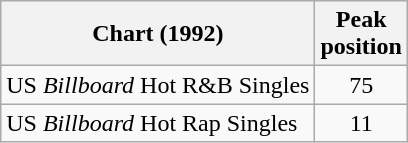<table class="wikitable">
<tr>
<th>Chart (1992)</th>
<th>Peak<br>position</th>
</tr>
<tr>
<td>US <em>Billboard</em> Hot R&B Singles</td>
<td align="center">75</td>
</tr>
<tr>
<td>US <em>Billboard</em> Hot Rap Singles</td>
<td align="center">11</td>
</tr>
</table>
